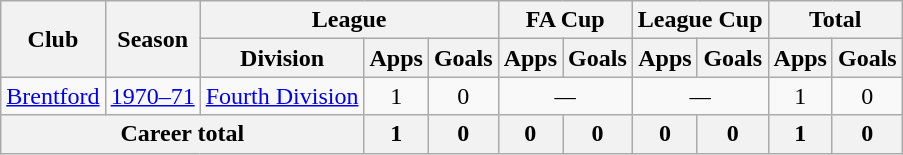<table class="wikitable" style="text-align: center;">
<tr>
<th rowspan="2">Club</th>
<th rowspan="2">Season</th>
<th colspan="3">League</th>
<th colspan="2">FA Cup</th>
<th colspan="2">League Cup</th>
<th colspan="2">Total</th>
</tr>
<tr>
<th>Division</th>
<th>Apps</th>
<th>Goals</th>
<th>Apps</th>
<th>Goals</th>
<th>Apps</th>
<th>Goals</th>
<th>Apps</th>
<th>Goals</th>
</tr>
<tr>
<td><a href='#'>Brentford</a></td>
<td><a href='#'>1970–71</a></td>
<td><a href='#'>Fourth Division</a></td>
<td>1</td>
<td>0</td>
<td colspan="2"><em>—</em></td>
<td colspan="2"><em>—</em></td>
<td>1</td>
<td>0</td>
</tr>
<tr>
<th colspan="3">Career total</th>
<th>1</th>
<th>0</th>
<th>0</th>
<th>0</th>
<th>0</th>
<th>0</th>
<th>1</th>
<th>0</th>
</tr>
</table>
